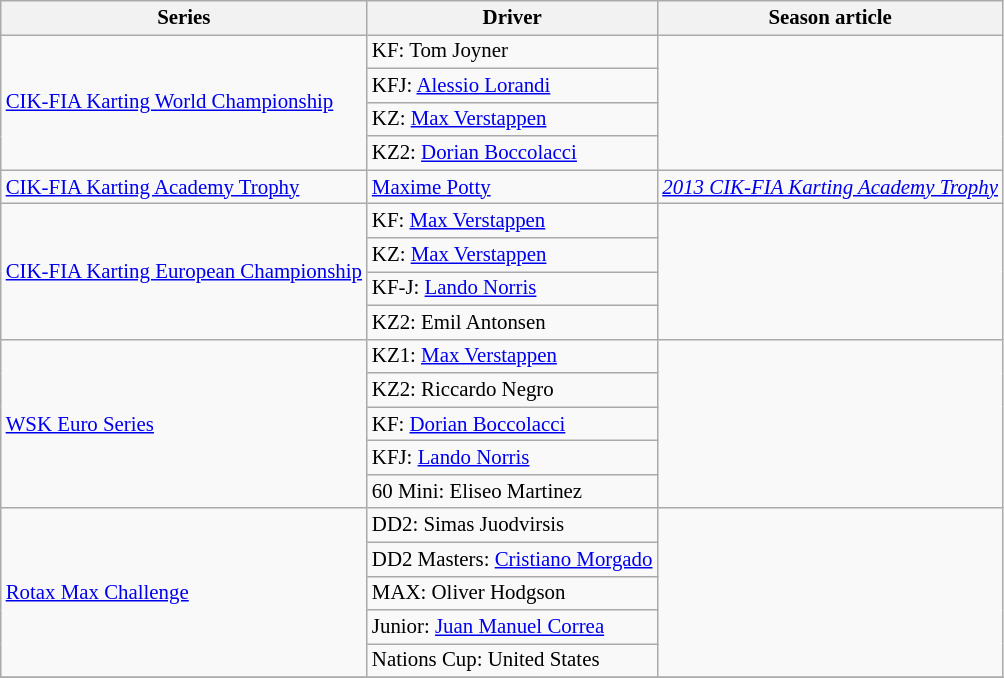<table class="wikitable" style="font-size: 87%;">
<tr>
<th>Series</th>
<th>Driver</th>
<th>Season article</th>
</tr>
<tr>
<td rowspan=4><a href='#'>CIK-FIA Karting World Championship</a></td>
<td>KF:  Tom Joyner</td>
<td rowspan=4></td>
</tr>
<tr>
<td>KFJ:  <a href='#'>Alessio Lorandi</a></td>
</tr>
<tr>
<td>KZ:  <a href='#'>Max Verstappen</a></td>
</tr>
<tr>
<td>KZ2:  <a href='#'>Dorian Boccolacci</a></td>
</tr>
<tr>
<td><a href='#'>CIK-FIA Karting Academy Trophy</a></td>
<td> <a href='#'>Maxime Potty</a></td>
<td><em><a href='#'>2013 CIK-FIA Karting Academy Trophy</a></em></td>
</tr>
<tr>
<td rowspan=4><a href='#'>CIK-FIA Karting European Championship</a></td>
<td>KF:  <a href='#'>Max Verstappen</a></td>
<td rowspan=4></td>
</tr>
<tr>
<td>KZ:  <a href='#'>Max Verstappen</a></td>
</tr>
<tr>
<td>KF-J:  <a href='#'>Lando Norris</a></td>
</tr>
<tr>
<td>KZ2:  Emil Antonsen</td>
</tr>
<tr>
<td rowspan=5><a href='#'>WSK Euro Series</a></td>
<td>KZ1:  <a href='#'>Max Verstappen</a></td>
<td rowspan=5></td>
</tr>
<tr>
<td>KZ2:  Riccardo Negro</td>
</tr>
<tr>
<td>KF:  <a href='#'>Dorian Boccolacci</a></td>
</tr>
<tr>
<td>KFJ:  <a href='#'>Lando Norris</a></td>
</tr>
<tr>
<td>60 Mini:  Eliseo Martinez</td>
</tr>
<tr>
<td rowspan=5><a href='#'>Rotax Max Challenge</a></td>
<td>DD2:  Simas Juodvirsis</td>
<td rowspan=5></td>
</tr>
<tr>
<td>DD2 Masters:  <a href='#'>Cristiano Morgado</a></td>
</tr>
<tr>
<td>MAX:  Oliver Hodgson</td>
</tr>
<tr>
<td>Junior:  <a href='#'>Juan Manuel Correa</a></td>
</tr>
<tr>
<td>Nations Cup:  United States</td>
</tr>
<tr>
</tr>
</table>
